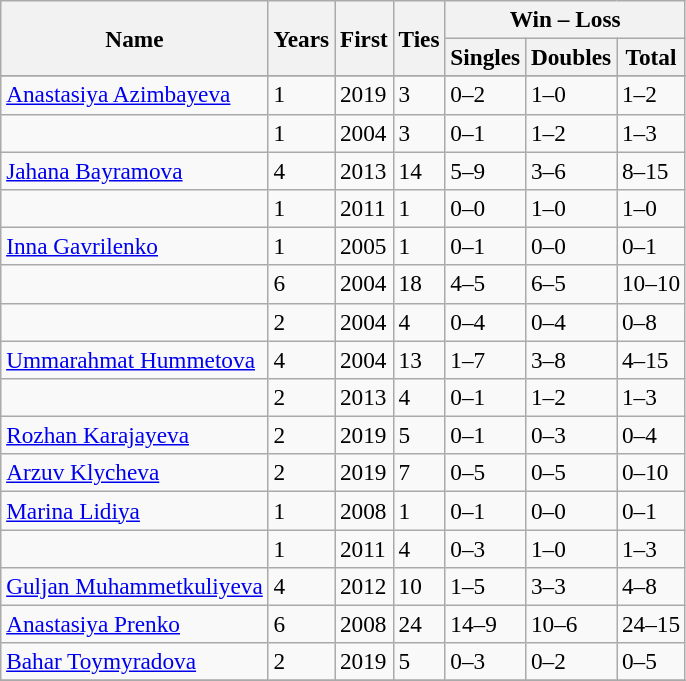<table class="wikitable sortable" style=font-size:97%>
<tr align="center">
<th rowspan="2">Name</th>
<th rowspan="2">Years</th>
<th rowspan="2">First</th>
<th rowspan="2">Ties</th>
<th class="unsortable" colspan="3">Win – Loss</th>
</tr>
<tr>
<th>Singles</th>
<th>Doubles</th>
<th>Total</th>
</tr>
<tr>
</tr>
<tr>
<td><a href='#'>Anastasiya Azimbayeva</a></td>
<td>1</td>
<td>2019</td>
<td>3</td>
<td>0–2</td>
<td>1–0</td>
<td>1–2</td>
</tr>
<tr>
<td></td>
<td>1</td>
<td>2004</td>
<td>3</td>
<td>0–1</td>
<td>1–2</td>
<td>1–3</td>
</tr>
<tr>
<td><a href='#'>Jahana Bayramova</a></td>
<td>4</td>
<td>2013</td>
<td>14</td>
<td>5–9</td>
<td>3–6</td>
<td>8–15</td>
</tr>
<tr>
<td></td>
<td>1</td>
<td>2011</td>
<td>1</td>
<td>0–0</td>
<td>1–0</td>
<td>1–0</td>
</tr>
<tr>
<td><a href='#'>Inna Gavrilenko</a></td>
<td>1</td>
<td>2005</td>
<td>1</td>
<td>0–1</td>
<td>0–0</td>
<td>0–1</td>
</tr>
<tr>
<td></td>
<td>6</td>
<td>2004</td>
<td>18</td>
<td>4–5</td>
<td>6–5</td>
<td>10–10</td>
</tr>
<tr>
<td></td>
<td>2</td>
<td>2004</td>
<td>4</td>
<td>0–4</td>
<td>0–4</td>
<td>0–8</td>
</tr>
<tr>
<td><a href='#'>Ummarahmat Hummetova</a></td>
<td>4</td>
<td>2004</td>
<td>13</td>
<td>1–7</td>
<td>3–8</td>
<td>4–15</td>
</tr>
<tr>
<td></td>
<td>2</td>
<td>2013</td>
<td>4</td>
<td>0–1</td>
<td>1–2</td>
<td>1–3</td>
</tr>
<tr>
<td><a href='#'>Rozhan Karajayeva</a></td>
<td>2</td>
<td>2019</td>
<td>5</td>
<td>0–1</td>
<td>0–3</td>
<td>0–4</td>
</tr>
<tr>
<td><a href='#'>Arzuv Klycheva</a></td>
<td>2</td>
<td>2019</td>
<td>7</td>
<td>0–5</td>
<td>0–5</td>
<td>0–10</td>
</tr>
<tr>
<td><a href='#'>Marina Lidiya</a></td>
<td>1</td>
<td>2008</td>
<td>1</td>
<td>0–1</td>
<td>0–0</td>
<td>0–1</td>
</tr>
<tr>
<td></td>
<td>1</td>
<td>2011</td>
<td>4</td>
<td>0–3</td>
<td>1–0</td>
<td>1–3</td>
</tr>
<tr>
<td><a href='#'>Guljan Muhammetkuliyeva</a></td>
<td>4</td>
<td>2012</td>
<td>10</td>
<td>1–5</td>
<td>3–3</td>
<td>4–8</td>
</tr>
<tr>
<td><a href='#'>Anastasiya Prenko</a></td>
<td>6</td>
<td>2008</td>
<td>24</td>
<td>14–9</td>
<td>10–6</td>
<td>24–15</td>
</tr>
<tr>
<td><a href='#'>Bahar Toymyradova</a></td>
<td>2</td>
<td>2019</td>
<td>5</td>
<td>0–3</td>
<td>0–2</td>
<td>0–5</td>
</tr>
<tr>
</tr>
</table>
